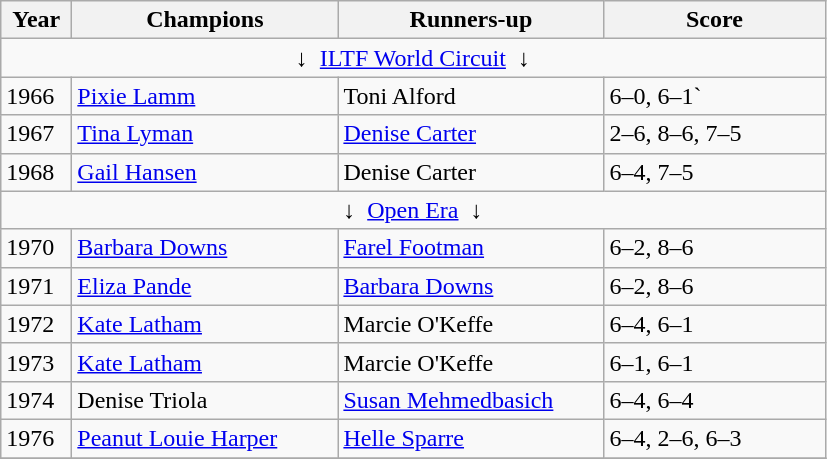<table class="wikitable sortable">
<tr>
<th style="width:40px">Year</th>
<th style="width:170px">Champions</th>
<th style="width:170px">Runners-up</th>
<th style="width:140px" class="unsortable">Score</th>
</tr>
<tr>
<td colspan=4 align=center>↓  <a href='#'>ILTF World Circuit</a>  ↓</td>
</tr>
<tr>
<td>1966</td>
<td> <a href='#'>Pixie Lamm</a></td>
<td> Toni Alford</td>
<td>6–0, 6–1`</td>
</tr>
<tr>
<td>1967</td>
<td> <a href='#'>Tina Lyman</a></td>
<td> <a href='#'>Denise Carter</a></td>
<td>2–6, 8–6, 7–5</td>
</tr>
<tr>
<td>1968</td>
<td> <a href='#'>Gail Hansen</a></td>
<td> Denise Carter</td>
<td>6–4, 7–5</td>
</tr>
<tr>
<td colspan=4 align=center>↓  <a href='#'>Open Era</a>  ↓</td>
</tr>
<tr>
<td>1970</td>
<td> <a href='#'>Barbara Downs</a></td>
<td> <a href='#'>Farel Footman</a></td>
<td>6–2, 8–6</td>
</tr>
<tr>
<td>1971</td>
<td> <a href='#'>Eliza Pande</a></td>
<td> <a href='#'>Barbara Downs</a></td>
<td>6–2, 8–6</td>
</tr>
<tr>
<td>1972</td>
<td> <a href='#'>Kate Latham</a></td>
<td> Marcie O'Keffe</td>
<td>6–4, 6–1</td>
</tr>
<tr>
<td>1973</td>
<td> <a href='#'>Kate Latham</a></td>
<td> Marcie O'Keffe</td>
<td>6–1, 6–1</td>
</tr>
<tr>
<td>1974</td>
<td> Denise Triola</td>
<td> <a href='#'>Susan Mehmedbasich</a></td>
<td>6–4, 6–4</td>
</tr>
<tr>
<td>1976</td>
<td> <a href='#'>Peanut Louie Harper</a></td>
<td> <a href='#'>Helle Sparre</a></td>
<td>6–4, 2–6, 6–3</td>
</tr>
<tr>
</tr>
</table>
